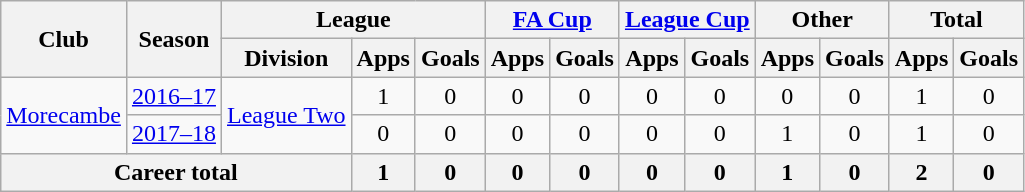<table class="wikitable" style="text-align:center">
<tr>
<th rowspan="2">Club</th>
<th rowspan="2">Season</th>
<th colspan="3">League</th>
<th colspan="2"><a href='#'>FA Cup</a></th>
<th colspan="2"><a href='#'>League Cup</a></th>
<th colspan="2">Other</th>
<th colspan="2">Total</th>
</tr>
<tr>
<th>Division</th>
<th>Apps</th>
<th>Goals</th>
<th>Apps</th>
<th>Goals</th>
<th>Apps</th>
<th>Goals</th>
<th>Apps</th>
<th>Goals</th>
<th>Apps</th>
<th>Goals</th>
</tr>
<tr>
<td rowspan="2"><a href='#'>Morecambe</a></td>
<td><a href='#'>2016–17</a></td>
<td rowspan="2"><a href='#'>League Two</a></td>
<td>1</td>
<td>0</td>
<td>0</td>
<td>0</td>
<td>0</td>
<td>0</td>
<td>0</td>
<td>0</td>
<td>1</td>
<td>0</td>
</tr>
<tr>
<td><a href='#'>2017–18</a></td>
<td>0</td>
<td>0</td>
<td>0</td>
<td>0</td>
<td>0</td>
<td>0</td>
<td>1</td>
<td>0</td>
<td>1</td>
<td>0</td>
</tr>
<tr>
<th colspan="3">Career total</th>
<th>1</th>
<th>0</th>
<th>0</th>
<th>0</th>
<th>0</th>
<th>0</th>
<th>1</th>
<th>0</th>
<th>2</th>
<th>0</th>
</tr>
</table>
